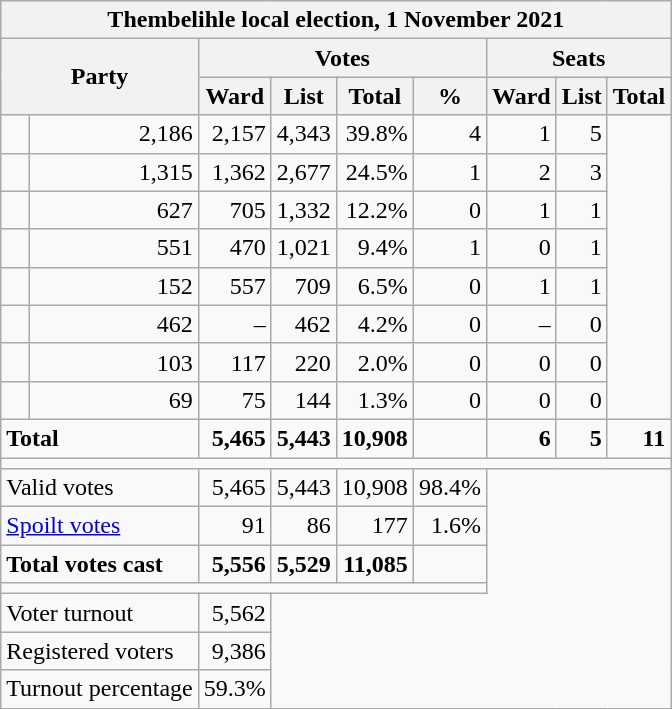<table class=wikitable style="text-align:right">
<tr>
<th colspan="9" align="center">Thembelihle local election, 1 November 2021</th>
</tr>
<tr>
<th rowspan="2" colspan="2">Party</th>
<th colspan="4" align="center">Votes</th>
<th colspan="3" align="center">Seats</th>
</tr>
<tr>
<th>Ward</th>
<th>List</th>
<th>Total</th>
<th>%</th>
<th>Ward</th>
<th>List</th>
<th>Total</th>
</tr>
<tr>
<td></td>
<td>2,186</td>
<td>2,157</td>
<td>4,343</td>
<td>39.8%</td>
<td>4</td>
<td>1</td>
<td>5</td>
</tr>
<tr>
<td></td>
<td>1,315</td>
<td>1,362</td>
<td>2,677</td>
<td>24.5%</td>
<td>1</td>
<td>2</td>
<td>3</td>
</tr>
<tr>
<td></td>
<td>627</td>
<td>705</td>
<td>1,332</td>
<td>12.2%</td>
<td>0</td>
<td>1</td>
<td>1</td>
</tr>
<tr>
<td></td>
<td>551</td>
<td>470</td>
<td>1,021</td>
<td>9.4%</td>
<td>1</td>
<td>0</td>
<td>1</td>
</tr>
<tr>
<td></td>
<td>152</td>
<td>557</td>
<td>709</td>
<td>6.5%</td>
<td>0</td>
<td>1</td>
<td>1</td>
</tr>
<tr>
<td></td>
<td>462</td>
<td>–</td>
<td>462</td>
<td>4.2%</td>
<td>0</td>
<td>–</td>
<td>0</td>
</tr>
<tr>
<td></td>
<td>103</td>
<td>117</td>
<td>220</td>
<td>2.0%</td>
<td>0</td>
<td>0</td>
<td>0</td>
</tr>
<tr>
<td></td>
<td>69</td>
<td>75</td>
<td>144</td>
<td>1.3%</td>
<td>0</td>
<td>0</td>
<td>0</td>
</tr>
<tr>
<td colspan="2" style="text-align:left"><strong>Total</strong></td>
<td><strong>5,465</strong></td>
<td><strong>5,443</strong></td>
<td><strong>10,908</strong></td>
<td></td>
<td><strong>6</strong></td>
<td><strong>5</strong></td>
<td><strong>11</strong></td>
</tr>
<tr>
<td colspan="9"></td>
</tr>
<tr>
<td colspan="2" style="text-align:left">Valid votes</td>
<td>5,465</td>
<td>5,443</td>
<td>10,908</td>
<td>98.4%</td>
</tr>
<tr>
<td colspan="2" style="text-align:left"><a href='#'>Spoilt votes</a></td>
<td>91</td>
<td>86</td>
<td>177</td>
<td>1.6%</td>
</tr>
<tr>
<td colspan="2" style="text-align:left"><strong>Total votes cast</strong></td>
<td><strong>5,556</strong></td>
<td><strong>5,529</strong></td>
<td><strong>11,085</strong></td>
<td></td>
</tr>
<tr>
<td colspan="6"></td>
</tr>
<tr>
<td colspan="2" style="text-align:left">Voter turnout</td>
<td>5,562</td>
</tr>
<tr>
<td colspan="2" style="text-align:left">Registered voters</td>
<td>9,386</td>
</tr>
<tr>
<td colspan="2" style="text-align:left">Turnout percentage</td>
<td>59.3%</td>
</tr>
</table>
